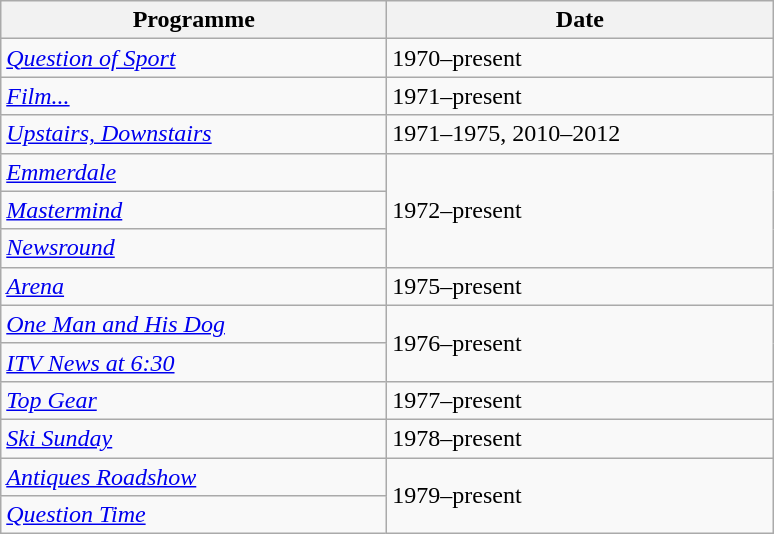<table class="wikitable">
<tr>
<th width=250>Programme</th>
<th width=250>Date</th>
</tr>
<tr>
<td><em><a href='#'>Question of Sport</a></em></td>
<td>1970–present</td>
</tr>
<tr>
<td><em><a href='#'>Film...</a></em></td>
<td>1971–present</td>
</tr>
<tr>
<td><em><a href='#'>Upstairs, Downstairs</a></em></td>
<td>1971–1975, 2010–2012</td>
</tr>
<tr>
<td><em><a href='#'>Emmerdale</a></em></td>
<td rowspan="3">1972–present</td>
</tr>
<tr>
<td><em><a href='#'>Mastermind</a></em></td>
</tr>
<tr>
<td><em><a href='#'>Newsround</a></em></td>
</tr>
<tr>
<td><em><a href='#'>Arena</a></em></td>
<td>1975–present</td>
</tr>
<tr>
<td><em><a href='#'>One Man and His Dog</a></em></td>
<td rowspan="2">1976–present</td>
</tr>
<tr>
<td><em><a href='#'>ITV News at 6:30</a></em></td>
</tr>
<tr>
<td><em><a href='#'>Top Gear</a></em></td>
<td>1977–present</td>
</tr>
<tr>
<td><em><a href='#'>Ski Sunday</a></em></td>
<td>1978–present</td>
</tr>
<tr>
<td><em><a href='#'>Antiques Roadshow</a></em></td>
<td rowspan="2">1979–present</td>
</tr>
<tr>
<td><em><a href='#'>Question Time</a></em></td>
</tr>
</table>
